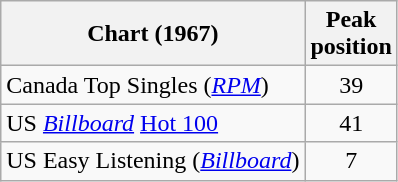<table class="wikitable">
<tr>
<th>Chart (1967)</th>
<th>Peak<br>position</th>
</tr>
<tr>
<td>Canada Top Singles (<em><a href='#'>RPM</a></em>)</td>
<td align="center">39</td>
</tr>
<tr>
<td>US <em><a href='#'>Billboard</a></em> <a href='#'>Hot 100</a></td>
<td align="center">41</td>
</tr>
<tr>
<td>US Easy Listening (<em><a href='#'>Billboard</a></em>)</td>
<td align="center">7</td>
</tr>
</table>
